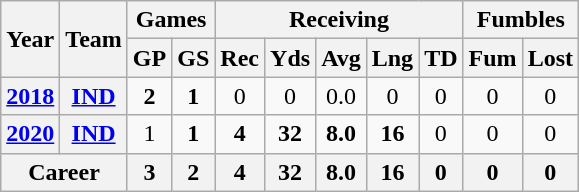<table class="wikitable" style="text-align:center;">
<tr>
<th rowspan="2">Year</th>
<th rowspan="2">Team</th>
<th colspan="2">Games</th>
<th colspan="5">Receiving</th>
<th colspan="2">Fumbles</th>
</tr>
<tr>
<th>GP</th>
<th>GS</th>
<th>Rec</th>
<th>Yds</th>
<th>Avg</th>
<th>Lng</th>
<th>TD</th>
<th>Fum</th>
<th>Lost</th>
</tr>
<tr>
<th><a href='#'>2018</a></th>
<th><a href='#'>IND</a></th>
<td><strong>2</strong></td>
<td><strong>1</strong></td>
<td>0</td>
<td>0</td>
<td>0.0</td>
<td>0</td>
<td>0</td>
<td>0</td>
<td>0</td>
</tr>
<tr>
<th><a href='#'>2020</a></th>
<th><a href='#'>IND</a></th>
<td>1</td>
<td><strong>1</strong></td>
<td><strong>4</strong></td>
<td><strong>32</strong></td>
<td><strong>8.0</strong></td>
<td><strong>16</strong></td>
<td>0</td>
<td>0</td>
<td>0</td>
</tr>
<tr>
<th colspan="2">Career</th>
<th>3</th>
<th>2</th>
<th>4</th>
<th>32</th>
<th>8.0</th>
<th>16</th>
<th>0</th>
<th>0</th>
<th>0</th>
</tr>
</table>
